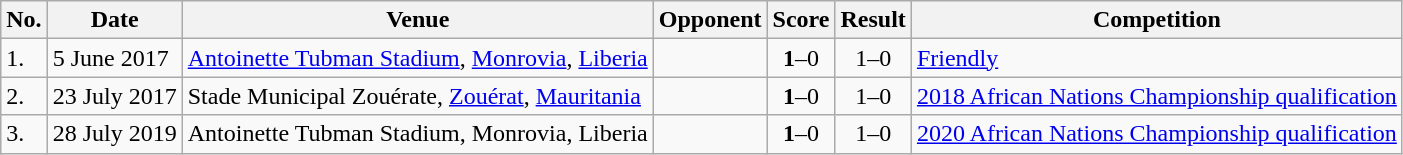<table class="wikitable" style="font-size:100%;">
<tr>
<th>No.</th>
<th>Date</th>
<th>Venue</th>
<th>Opponent</th>
<th>Score</th>
<th>Result</th>
<th>Competition</th>
</tr>
<tr>
<td>1.</td>
<td>5 June 2017</td>
<td><a href='#'>Antoinette Tubman Stadium</a>, <a href='#'>Monrovia</a>, <a href='#'>Liberia</a></td>
<td></td>
<td align=center><strong>1</strong>–0</td>
<td align=center>1–0</td>
<td><a href='#'>Friendly</a></td>
</tr>
<tr>
<td>2.</td>
<td>23 July 2017</td>
<td>Stade Municipal Zouérate, <a href='#'>Zouérat</a>, <a href='#'>Mauritania</a></td>
<td></td>
<td align=center><strong>1</strong>–0</td>
<td align=center>1–0</td>
<td><a href='#'>2018 African Nations Championship qualification</a></td>
</tr>
<tr>
<td>3.</td>
<td>28 July 2019</td>
<td>Antoinette Tubman Stadium, Monrovia, Liberia</td>
<td></td>
<td align=center><strong>1</strong>–0</td>
<td align=center>1–0</td>
<td><a href='#'>2020 African Nations Championship qualification</a></td>
</tr>
</table>
